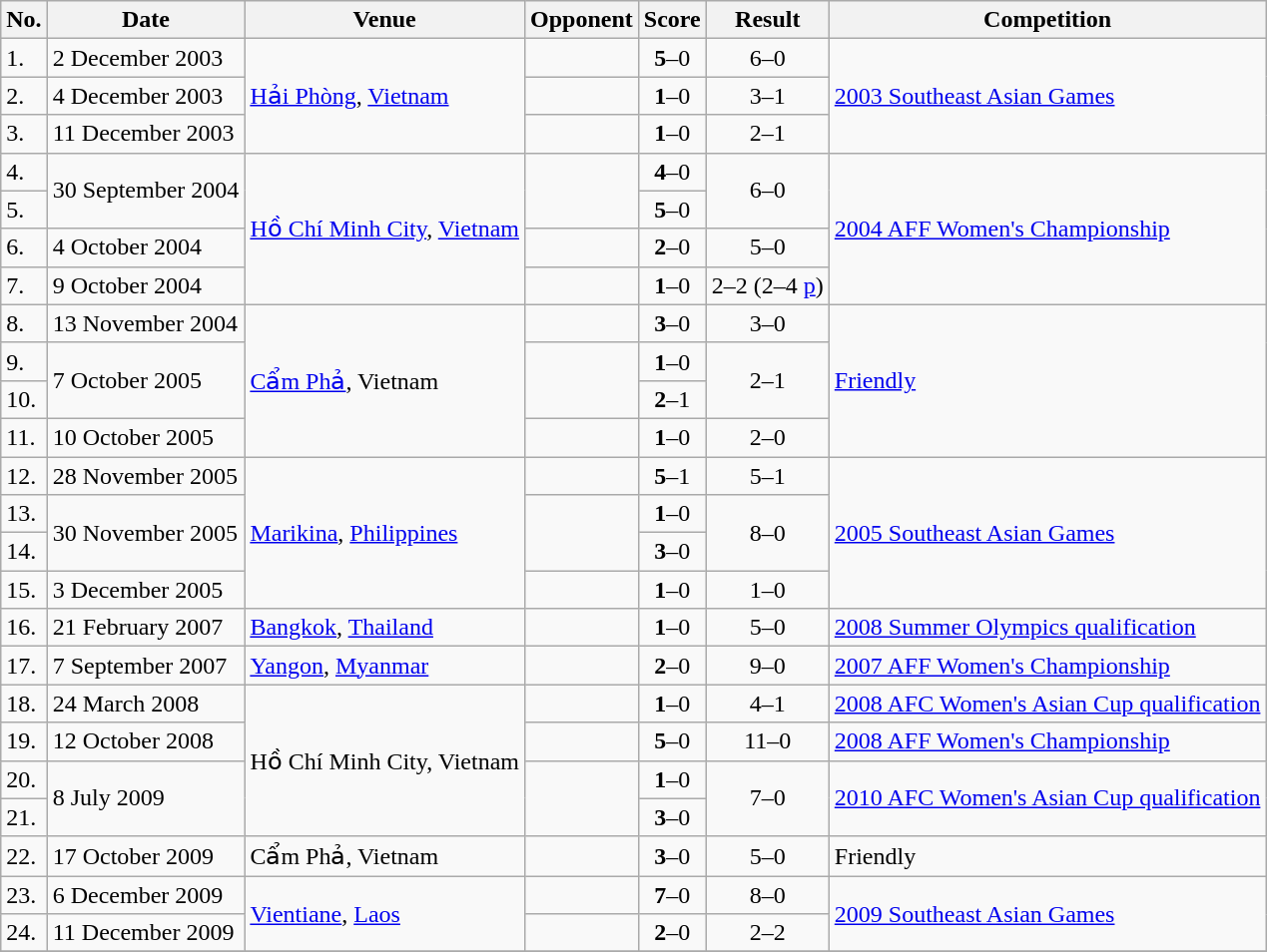<table class="wikitable">
<tr>
<th>No.</th>
<th>Date</th>
<th>Venue</th>
<th>Opponent</th>
<th>Score</th>
<th>Result</th>
<th>Competition</th>
</tr>
<tr>
<td>1.</td>
<td>2 December 2003</td>
<td rowspan=3><a href='#'>Hải Phòng</a>, <a href='#'>Vietnam</a></td>
<td></td>
<td align=center><strong>5</strong>–0</td>
<td align=center>6–0</td>
<td rowspan=3><a href='#'>2003 Southeast Asian Games</a></td>
</tr>
<tr>
<td>2.</td>
<td>4 December 2003</td>
<td></td>
<td align=center><strong>1</strong>–0</td>
<td align=center>3–1</td>
</tr>
<tr>
<td>3.</td>
<td>11 December 2003</td>
<td></td>
<td align=center><strong>1</strong>–0</td>
<td align=center>2–1</td>
</tr>
<tr>
<td>4.</td>
<td rowspan=2>30 September 2004</td>
<td rowspan=4><a href='#'>Hồ Chí Minh City</a>, <a href='#'>Vietnam</a></td>
<td rowspan=2></td>
<td align=center><strong>4</strong>–0</td>
<td rowspan=2 align=center>6–0</td>
<td rowspan=4><a href='#'>2004 AFF Women's Championship</a></td>
</tr>
<tr>
<td>5.</td>
<td align=center><strong>5</strong>–0</td>
</tr>
<tr>
<td>6.</td>
<td>4 October 2004</td>
<td></td>
<td align=center><strong>2</strong>–0</td>
<td align=center>5–0</td>
</tr>
<tr>
<td>7.</td>
<td>9 October 2004</td>
<td></td>
<td align=center><strong>1</strong>–0</td>
<td align=center>2–2  (2–4 <a href='#'>p</a>)</td>
</tr>
<tr>
<td>8.</td>
<td>13 November 2004</td>
<td rowspan=4><a href='#'>Cẩm Phả</a>, Vietnam</td>
<td></td>
<td align=center><strong>3</strong>–0</td>
<td align=center>3–0</td>
<td rowspan=4><a href='#'>Friendly</a></td>
</tr>
<tr>
<td>9.</td>
<td rowspan=2>7 October 2005</td>
<td rowspan=2></td>
<td align=center><strong>1</strong>–0</td>
<td rowspan=2 align=center>2–1</td>
</tr>
<tr>
<td>10.</td>
<td align=center><strong>2</strong>–1</td>
</tr>
<tr>
<td>11.</td>
<td>10 October 2005</td>
<td></td>
<td align=center><strong>1</strong>–0</td>
<td align=center>2–0</td>
</tr>
<tr>
<td>12.</td>
<td>28 November 2005</td>
<td rowspan=4><a href='#'>Marikina</a>, <a href='#'>Philippines</a></td>
<td></td>
<td align=center><strong>5</strong>–1</td>
<td align=center>5–1</td>
<td rowspan=4><a href='#'>2005 Southeast Asian Games</a></td>
</tr>
<tr>
<td>13.</td>
<td rowspan=2>30 November 2005</td>
<td rowspan=2></td>
<td align=center><strong>1</strong>–0</td>
<td rowspan=2 align=center>8–0</td>
</tr>
<tr>
<td>14.</td>
<td align=center><strong>3</strong>–0</td>
</tr>
<tr>
<td>15.</td>
<td>3 December 2005</td>
<td></td>
<td align=center><strong>1</strong>–0</td>
<td align=center>1–0</td>
</tr>
<tr>
<td>16.</td>
<td>21 February 2007</td>
<td><a href='#'>Bangkok</a>, <a href='#'>Thailand</a></td>
<td></td>
<td align=center><strong>1</strong>–0</td>
<td align=center>5–0</td>
<td><a href='#'>2008 Summer Olympics qualification</a></td>
</tr>
<tr>
<td>17.</td>
<td>7 September 2007</td>
<td><a href='#'>Yangon</a>, <a href='#'>Myanmar</a></td>
<td></td>
<td align=center><strong>2</strong>–0</td>
<td align=center>9–0</td>
<td><a href='#'>2007 AFF Women's Championship</a></td>
</tr>
<tr>
<td>18.</td>
<td>24 March 2008</td>
<td rowspan=4>Hồ Chí Minh City, Vietnam</td>
<td></td>
<td align=center><strong>1</strong>–0</td>
<td align=center>4–1</td>
<td><a href='#'>2008 AFC Women's Asian Cup qualification</a></td>
</tr>
<tr>
<td>19.</td>
<td>12 October 2008</td>
<td></td>
<td align=center><strong>5</strong>–0</td>
<td align=center>11–0</td>
<td><a href='#'>2008 AFF Women's Championship</a></td>
</tr>
<tr>
<td>20.</td>
<td rowspan=2>8 July 2009</td>
<td rowspan=2></td>
<td align=center><strong>1</strong>–0</td>
<td rowspan=2 align=center>7–0</td>
<td rowspan=2><a href='#'>2010 AFC Women's Asian Cup qualification</a></td>
</tr>
<tr>
<td>21.</td>
<td align=center><strong>3</strong>–0</td>
</tr>
<tr>
<td>22.</td>
<td>17 October 2009</td>
<td>Cẩm Phả, Vietnam</td>
<td></td>
<td align=center><strong>3</strong>–0</td>
<td align=center>5–0</td>
<td>Friendly</td>
</tr>
<tr>
<td>23.</td>
<td>6 December 2009</td>
<td rowspan=2><a href='#'>Vientiane</a>, <a href='#'>Laos</a></td>
<td></td>
<td align=center><strong>7</strong>–0</td>
<td align=center>8–0</td>
<td rowspan=2><a href='#'>2009 Southeast Asian Games</a></td>
</tr>
<tr>
<td>24.</td>
<td>11 December 2009</td>
<td></td>
<td align=center><strong>2</strong>–0</td>
<td align=center>2–2</td>
</tr>
<tr>
</tr>
</table>
